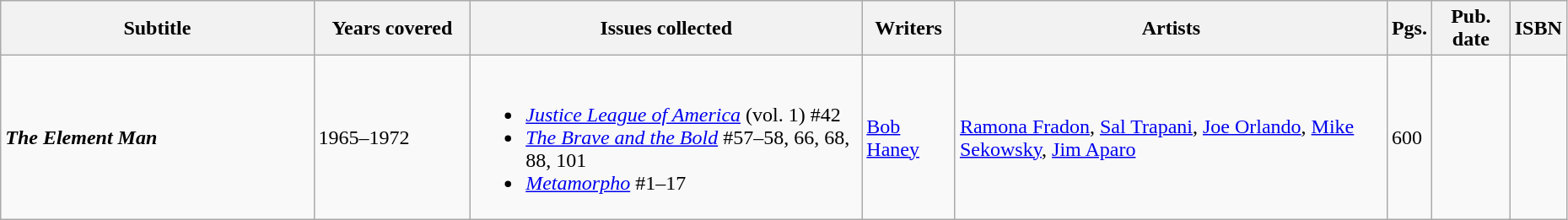<table class="wikitable sortable" width=98%>
<tr>
<th class="unsortable" width="20%">Subtitle</th>
<th width="10%">Years covered</th>
<th width="25%">Issues collected</th>
<th class="unsortable">Writers</th>
<th class="unsortable">Artists</th>
<th>Pgs.</th>
<th>Pub. date</th>
<th class="unsortable">ISBN</th>
</tr>
<tr>
<td><strong><em>The Element Man</em></strong></td>
<td>1965–1972</td>
<td><br><ul><li><em><a href='#'>Justice League of America</a></em> (vol. 1) #42</li><li><em><a href='#'>The Brave and the Bold</a></em> #57–58, 66, 68, 88, 101</li><li><em><a href='#'>Metamorpho</a></em> #1–17</li></ul></td>
<td><a href='#'>Bob Haney</a></td>
<td><a href='#'>Ramona Fradon</a>, <a href='#'>Sal Trapani</a>, <a href='#'>Joe Orlando</a>, <a href='#'>Mike Sekowsky</a>, <a href='#'>Jim Aparo</a></td>
<td>600</td>
<td></td>
<td></td>
</tr>
</table>
